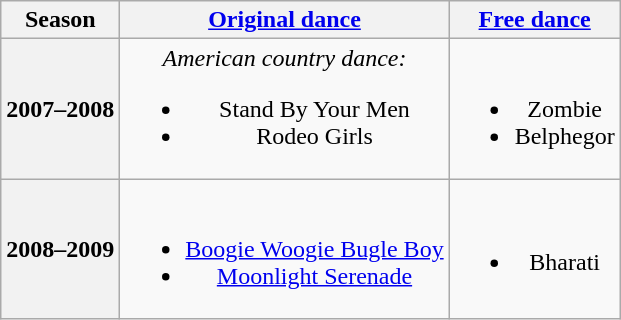<table class="wikitable" style="text-align:center">
<tr>
<th>Season</th>
<th><a href='#'>Original dance</a></th>
<th><a href='#'>Free dance</a></th>
</tr>
<tr>
<th>2007–2008 <br> </th>
<td><em>American country dance:</em><br><ul><li>Stand By Your Men <br></li><li>Rodeo Girls</li></ul></td>
<td><br><ul><li>Zombie <br></li><li>Belphegor <br></li></ul></td>
</tr>
<tr>
<th>2008–2009 <br> </th>
<td><br><ul><li><a href='#'>Boogie Woogie Bugle Boy</a></li><li><a href='#'>Moonlight Serenade</a> <br></li></ul></td>
<td><br><ul><li>Bharati</li></ul></td>
</tr>
</table>
